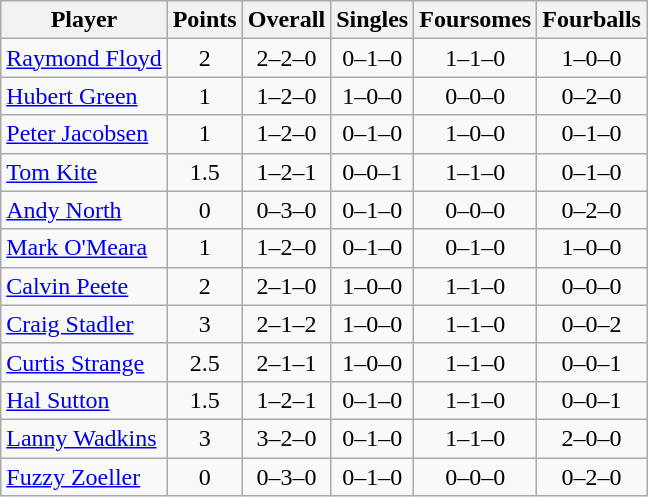<table class="wikitable sortable" style="text-align:center">
<tr>
<th>Player</th>
<th>Points</th>
<th>Overall</th>
<th>Singles</th>
<th>Foursomes</th>
<th>Fourballs</th>
</tr>
<tr>
<td align=left><a href='#'>Raymond Floyd</a></td>
<td>2</td>
<td>2–2–0</td>
<td>0–1–0</td>
<td>1–1–0</td>
<td>1–0–0</td>
</tr>
<tr>
<td align=left><a href='#'>Hubert Green</a></td>
<td>1</td>
<td>1–2–0</td>
<td>1–0–0</td>
<td>0–0–0</td>
<td>0–2–0</td>
</tr>
<tr>
<td align=left><a href='#'>Peter Jacobsen</a></td>
<td>1</td>
<td>1–2–0</td>
<td>0–1–0</td>
<td>1–0–0</td>
<td>0–1–0</td>
</tr>
<tr>
<td align=left><a href='#'>Tom Kite</a></td>
<td>1.5</td>
<td>1–2–1</td>
<td>0–0–1</td>
<td>1–1–0</td>
<td>0–1–0</td>
</tr>
<tr>
<td align=left><a href='#'>Andy North</a></td>
<td>0</td>
<td>0–3–0</td>
<td>0–1–0</td>
<td>0–0–0</td>
<td>0–2–0</td>
</tr>
<tr>
<td align=left><a href='#'>Mark O'Meara</a></td>
<td>1</td>
<td>1–2–0</td>
<td>0–1–0</td>
<td>0–1–0</td>
<td>1–0–0</td>
</tr>
<tr>
<td align=left><a href='#'>Calvin Peete</a></td>
<td>2</td>
<td>2–1–0</td>
<td>1–0–0</td>
<td>1–1–0</td>
<td>0–0–0</td>
</tr>
<tr>
<td align=left><a href='#'>Craig Stadler</a></td>
<td>3</td>
<td>2–1–2</td>
<td>1–0–0</td>
<td>1–1–0</td>
<td>0–0–2</td>
</tr>
<tr>
<td align=left><a href='#'>Curtis Strange</a></td>
<td>2.5</td>
<td>2–1–1</td>
<td>1–0–0</td>
<td>1–1–0</td>
<td>0–0–1</td>
</tr>
<tr>
<td align=left><a href='#'>Hal Sutton</a></td>
<td>1.5</td>
<td>1–2–1</td>
<td>0–1–0</td>
<td>1–1–0</td>
<td>0–0–1</td>
</tr>
<tr>
<td align=left><a href='#'>Lanny Wadkins</a></td>
<td>3</td>
<td>3–2–0</td>
<td>0–1–0</td>
<td>1–1–0</td>
<td>2–0–0</td>
</tr>
<tr>
<td align=left><a href='#'>Fuzzy Zoeller</a></td>
<td>0</td>
<td>0–3–0</td>
<td>0–1–0</td>
<td>0–0–0</td>
<td>0–2–0</td>
</tr>
</table>
